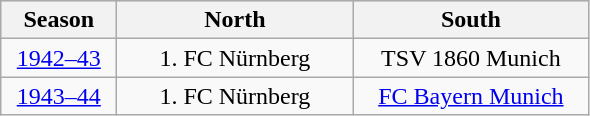<table class="wikitable">
<tr align="center" bgcolor="#dfdfdf">
<th width="70">Season</th>
<th width="150">North</th>
<th width="150">South</th>
</tr>
<tr align="center">
<td><a href='#'>1942–43</a></td>
<td>1. FC Nürnberg</td>
<td>TSV 1860 Munich</td>
</tr>
<tr align="center">
<td><a href='#'>1943–44</a></td>
<td>1. FC Nürnberg</td>
<td><a href='#'>FC Bayern Munich</a></td>
</tr>
</table>
